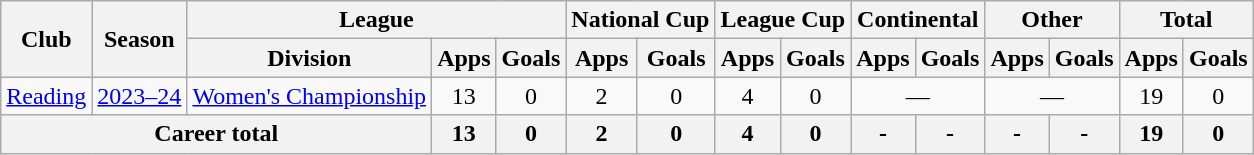<table class="wikitable" style="text-align:center">
<tr>
<th rowspan="2">Club</th>
<th rowspan="2">Season</th>
<th colspan="3">League</th>
<th colspan="2">National Cup</th>
<th colspan="2">League Cup</th>
<th colspan="2">Continental</th>
<th colspan="2">Other</th>
<th colspan="2">Total</th>
</tr>
<tr>
<th>Division</th>
<th>Apps</th>
<th>Goals</th>
<th>Apps</th>
<th>Goals</th>
<th>Apps</th>
<th>Goals</th>
<th>Apps</th>
<th>Goals</th>
<th>Apps</th>
<th>Goals</th>
<th>Apps</th>
<th>Goals</th>
</tr>
<tr>
<td><a href='#'>Reading</a></td>
<td><a href='#'>2023–24</a></td>
<td><a href='#'>Women's Championship</a></td>
<td>13</td>
<td>0</td>
<td>2</td>
<td>0</td>
<td>4</td>
<td>0</td>
<td colspan="2">—</td>
<td colspan="2">—</td>
<td>19</td>
<td>0</td>
</tr>
<tr>
<th colspan="3">Career total</th>
<th>13</th>
<th>0</th>
<th>2</th>
<th>0</th>
<th>4</th>
<th>0</th>
<th>-</th>
<th>-</th>
<th>-</th>
<th>-</th>
<th>19</th>
<th>0</th>
</tr>
</table>
